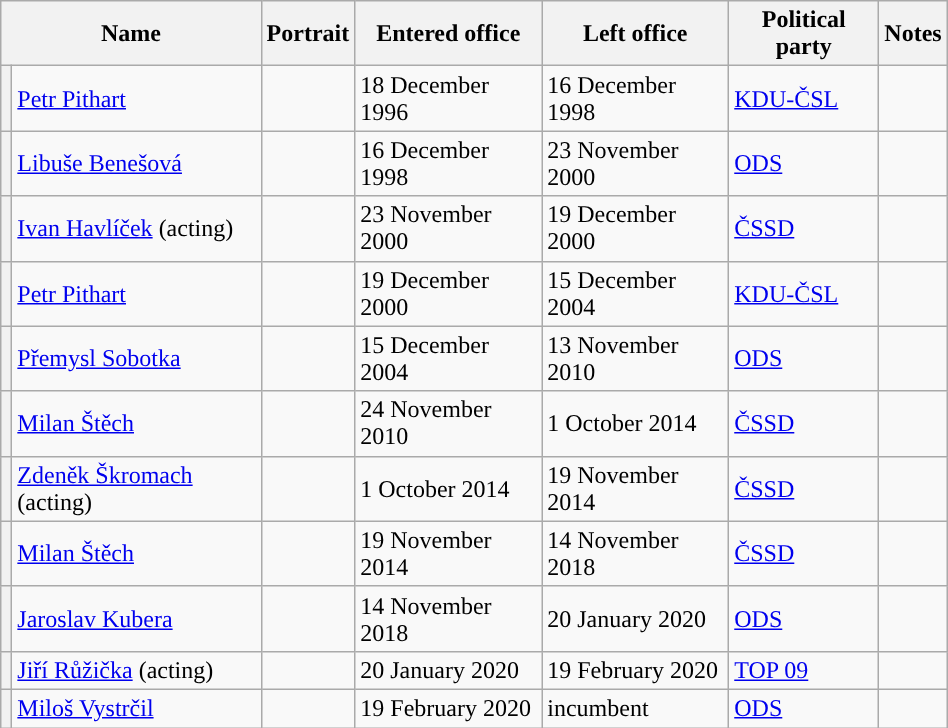<table class="wikitable" width=50%>
<tr>
<th colspan=2>Name</th>
<th>Portrait</th>
<th>Entered office</th>
<th>Left office</th>
<th>Political party</th>
<th>Notes</th>
</tr>
<tr>
<th style="background-color: "></th>
<td><a href='#'>Petr Pithart</a></td>
<td></td>
<td>18 December 1996</td>
<td>16 December 1998</td>
<td><a href='#'>KDU-ČSL</a></td>
<td></td>
</tr>
<tr>
<th style="background-color: "></th>
<td><a href='#'>Libuše Benešová</a></td>
<td></td>
<td>16 December 1998</td>
<td>23 November 2000</td>
<td><a href='#'>ODS</a></td>
<td></td>
</tr>
<tr>
<th style="background-color: "></th>
<td><a href='#'>Ivan Havlíček</a> (acting)</td>
<td></td>
<td>23 November 2000</td>
<td>19 December 2000</td>
<td><a href='#'>ČSSD</a></td>
<td></td>
</tr>
<tr>
<th style="background-color: "></th>
<td><a href='#'>Petr Pithart</a></td>
<td></td>
<td>19 December 2000</td>
<td>15 December 2004</td>
<td><a href='#'>KDU-ČSL</a></td>
<td></td>
</tr>
<tr>
<th style="background-color: "></th>
<td><a href='#'>Přemysl Sobotka</a></td>
<td></td>
<td>15 December 2004</td>
<td>13 November 2010</td>
<td><a href='#'>ODS</a></td>
<td></td>
</tr>
<tr>
<th style="background-color: "></th>
<td><a href='#'>Milan Štěch</a></td>
<td></td>
<td>24 November 2010</td>
<td>1 October 2014</td>
<td><a href='#'>ČSSD</a></td>
<td></td>
</tr>
<tr>
<th style="background-color: "></th>
<td><a href='#'>Zdeněk Škromach</a> (acting)</td>
<td></td>
<td>1 October 2014</td>
<td>19 November 2014</td>
<td><a href='#'>ČSSD</a></td>
<td></td>
</tr>
<tr>
<th style="background-color: "></th>
<td><a href='#'>Milan Štěch</a></td>
<td></td>
<td>19 November 2014</td>
<td>14 November 2018</td>
<td><a href='#'>ČSSD</a></td>
<td></td>
</tr>
<tr>
<th style="background-color: "></th>
<td><a href='#'>Jaroslav Kubera</a></td>
<td></td>
<td>14 November 2018</td>
<td>20 January 2020</td>
<td><a href='#'>ODS</a></td>
<td></td>
</tr>
<tr>
<th style="background-color: "></th>
<td><a href='#'>Jiří Růžička</a> (acting)</td>
<td></td>
<td>20 January 2020</td>
<td>19 February 2020</td>
<td><a href='#'>TOP 09</a></td>
<td></td>
</tr>
<tr>
<th style="background-color: "></th>
<td><a href='#'>Miloš Vystrčil</a></td>
<td></td>
<td>19 February 2020</td>
<td>incumbent</td>
<td><a href='#'>ODS</a></td>
<td></td>
</tr>
</table>
